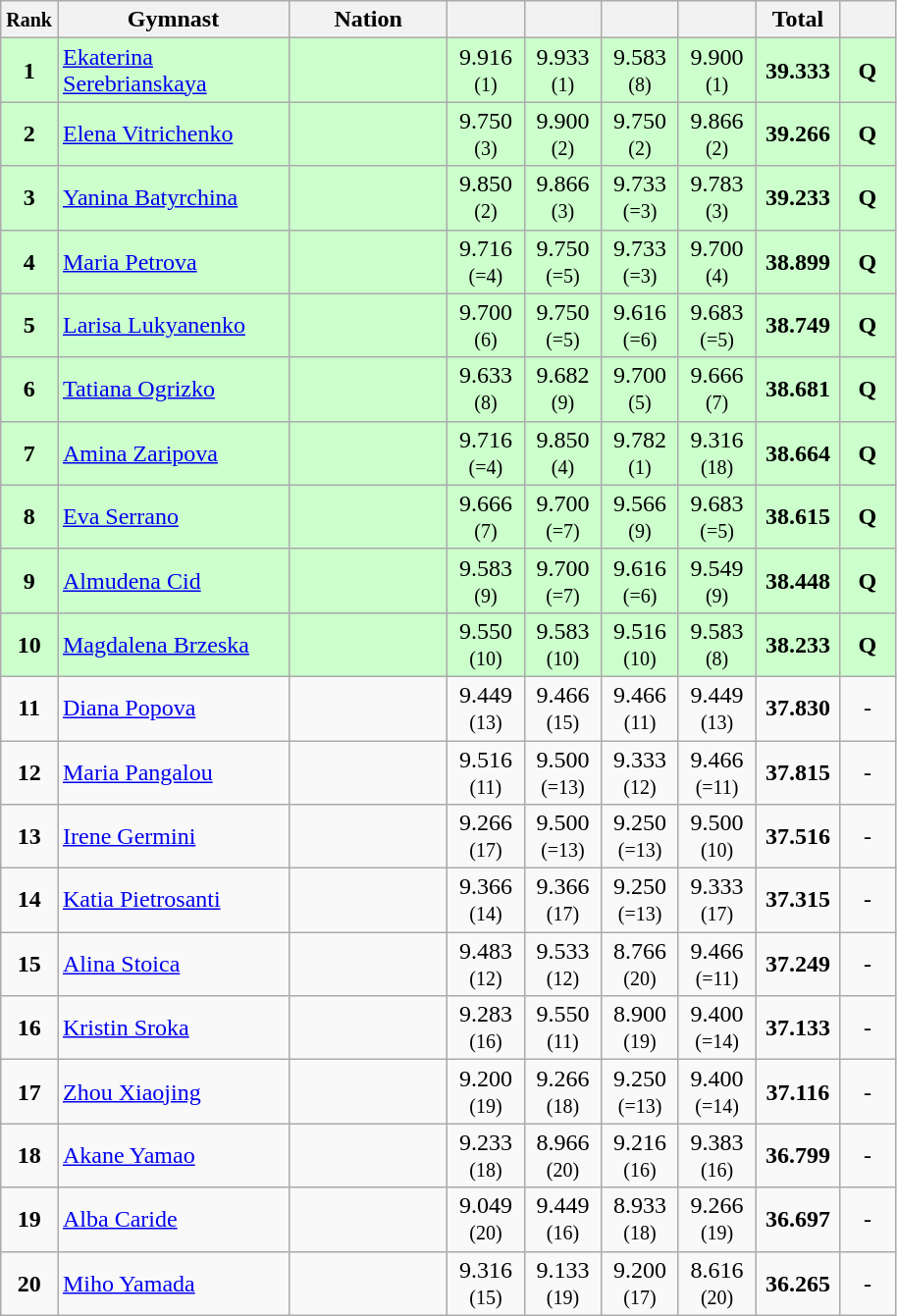<table class="wikitable sortable" style="text-align:center;">
<tr>
<th scope="col" style="width:15px;"><small>Rank</small></th>
<th scope="col" style="width:150px;">Gymnast</th>
<th scope="col" style="width:100px;">Nation</th>
<th scope="col" style="width:45px;"></th>
<th scope="col" style="width:45px;"></th>
<th scope="col" style="width:45px;"></th>
<th scope="col" style="width:45px;"></th>
<th scope="col" style="width:50px;">Total</th>
<th scope="col" style="width:30px;"><small></small></th>
</tr>
<tr bgcolor=ccffcc>
<td scope=row style="text-align:center"><strong>1</strong></td>
<td align=left><a href='#'>Ekaterina Serebrianskaya</a></td>
<td style="text-align:left;"><small></small></td>
<td>9.916<br><small>(1)</small></td>
<td>9.933<br><small>(1)</small></td>
<td>9.583<br><small>(8)</small></td>
<td>9.900<br><small>(1)</small></td>
<td><strong>39.333</strong></td>
<td><strong>Q</strong></td>
</tr>
<tr bgcolor=ccffcc>
<td scope=row style="text-align:center"><strong>2</strong></td>
<td align=left><a href='#'>Elena Vitrichenko</a></td>
<td style="text-align:left;"><small></small></td>
<td>9.750<br><small>(3)</small></td>
<td>9.900<br><small>(2)</small></td>
<td>9.750<br><small>(2)</small></td>
<td>9.866<br><small>(2)</small></td>
<td><strong>39.266</strong></td>
<td><strong>Q</strong></td>
</tr>
<tr bgcolor=ccffcc>
<td scope=row style="text-align:center"><strong>3</strong></td>
<td align=left><a href='#'>Yanina Batyrchina</a></td>
<td style="text-align:left;"><small></small></td>
<td>9.850<br><small>(2)</small></td>
<td>9.866<br><small>(3)</small></td>
<td>9.733<br><small>(=3)</small></td>
<td>9.783<br><small>(3)</small></td>
<td><strong>39.233</strong></td>
<td><strong>Q</strong></td>
</tr>
<tr bgcolor=ccffcc>
<td scope=row style="text-align:center"><strong>4</strong></td>
<td align=left><a href='#'>Maria Petrova</a></td>
<td style="text-align:left;"><small></small></td>
<td>9.716<br><small>(=4)</small></td>
<td>9.750<br><small>(=5)</small></td>
<td>9.733<br><small>(=3)</small></td>
<td>9.700<br><small>(4)</small></td>
<td><strong>38.899</strong></td>
<td><strong>Q</strong></td>
</tr>
<tr bgcolor=ccffcc>
<td scope=row style="text-align:center"><strong>5</strong></td>
<td align=left><a href='#'>Larisa Lukyanenko</a></td>
<td style="text-align:left;"><small></small></td>
<td>9.700<br><small>(6)</small></td>
<td>9.750<br><small>(=5)</small></td>
<td>9.616<br><small>(=6)</small></td>
<td>9.683<br><small>(=5)</small></td>
<td><strong>38.749</strong></td>
<td><strong>Q</strong></td>
</tr>
<tr bgcolor=ccffcc>
<td scope=row style="text-align:center"><strong>6</strong></td>
<td align=left><a href='#'>Tatiana Ogrizko</a></td>
<td style="text-align:left;"><small></small></td>
<td>9.633<br><small>(8)</small></td>
<td>9.682<br><small>(9)</small></td>
<td>9.700<br><small>(5)</small></td>
<td>9.666<br><small>(7)</small></td>
<td><strong>38.681</strong></td>
<td><strong>Q</strong></td>
</tr>
<tr bgcolor=ccffcc>
<td scope=row style="text-align:center"><strong>7</strong></td>
<td align=left><a href='#'>Amina Zaripova</a></td>
<td style="text-align:left;"><small></small></td>
<td>9.716<br><small>(=4)</small></td>
<td>9.850<br><small>(4)</small></td>
<td>9.782<br><small>(1)</small></td>
<td>9.316<br><small>(18)</small></td>
<td><strong>38.664</strong></td>
<td><strong>Q</strong></td>
</tr>
<tr bgcolor=ccffcc>
<td scope=row style="text-align:center"><strong>8</strong></td>
<td align=left><a href='#'>Eva Serrano</a></td>
<td style="text-align:left;"><small></small></td>
<td>9.666<br><small>(7)</small></td>
<td>9.700<br><small>(=7)</small></td>
<td>9.566<br><small>(9)</small></td>
<td>9.683<br><small>(=5)</small></td>
<td><strong>38.615</strong></td>
<td><strong>Q</strong></td>
</tr>
<tr bgcolor=ccffcc>
<td scope=row style="text-align:center"><strong>9</strong></td>
<td align=left><a href='#'>Almudena Cid</a></td>
<td style="text-align:left;"><small></small></td>
<td>9.583<br><small>(9)</small></td>
<td>9.700<br><small>(=7)</small></td>
<td>9.616<br><small>(=6)</small></td>
<td>9.549<br><small>(9)</small></td>
<td><strong>38.448</strong></td>
<td><strong>Q</strong></td>
</tr>
<tr bgcolor=ccffcc>
<td scope=row style="text-align:center"><strong>10</strong></td>
<td align=left><a href='#'>Magdalena Brzeska</a></td>
<td style="text-align:left;"><small></small></td>
<td>9.550<br><small>(10)</small></td>
<td>9.583<br><small>(10)</small></td>
<td>9.516<br><small>(10)</small></td>
<td>9.583<br><small>(8)</small></td>
<td><strong>38.233</strong></td>
<td><strong>Q</strong></td>
</tr>
<tr>
<td scope=row style="text-align:center"><strong>11</strong></td>
<td align=left><a href='#'>Diana Popova</a></td>
<td style="text-align:left;"><small></small></td>
<td>9.449<br><small>(13)</small></td>
<td>9.466<br><small>(15)</small></td>
<td>9.466<br><small>(11)</small></td>
<td>9.449<br><small>(13)</small></td>
<td><strong>37.830</strong></td>
<td>-</td>
</tr>
<tr>
<td scope=row style="text-align:center"><strong>12</strong></td>
<td align=left><a href='#'>Maria Pangalou</a></td>
<td style="text-align:left;"><small></small></td>
<td>9.516<br><small>(11)</small></td>
<td>9.500<br><small>(=13)</small></td>
<td>9.333<br><small>(12)</small></td>
<td>9.466<br><small>(=11)</small></td>
<td><strong>37.815</strong></td>
<td>-</td>
</tr>
<tr>
<td scope=row style="text-align:center"><strong>13</strong></td>
<td align=left><a href='#'>Irene Germini</a></td>
<td style="text-align:left;"><small></small></td>
<td>9.266<br><small>(17)</small></td>
<td>9.500<br><small>(=13)</small></td>
<td>9.250<br><small>(=13)</small></td>
<td>9.500<br><small>(10)</small></td>
<td><strong>37.516</strong></td>
<td>-</td>
</tr>
<tr>
<td scope=row style="text-align:center"><strong>14</strong></td>
<td align=left><a href='#'>Katia Pietrosanti</a></td>
<td style="text-align:left;"><small></small></td>
<td>9.366<br><small>(14)</small></td>
<td>9.366<br><small>(17)</small></td>
<td>9.250<br><small>(=13)</small></td>
<td>9.333<br><small>(17)</small></td>
<td><strong>37.315</strong></td>
<td>-</td>
</tr>
<tr>
<td scope=row style="text-align:center"><strong>15</strong></td>
<td align=left><a href='#'>Alina Stoica</a></td>
<td style="text-align:left;"><small></small></td>
<td>9.483<br><small>(12)</small></td>
<td>9.533<br><small>(12)</small></td>
<td>8.766<br><small>(20)</small></td>
<td>9.466<br><small>(=11)</small></td>
<td><strong>37.249</strong></td>
<td>-</td>
</tr>
<tr>
<td scope=row style="text-align:center"><strong>16</strong></td>
<td align=left><a href='#'>Kristin Sroka</a></td>
<td style="text-align:left;"><small></small></td>
<td>9.283<br><small>(16)</small></td>
<td>9.550<br><small>(11)</small></td>
<td>8.900<br><small>(19)</small></td>
<td>9.400<br><small>(=14)</small></td>
<td><strong>37.133</strong></td>
<td>-</td>
</tr>
<tr>
<td scope=row style="text-align:center"><strong>17</strong></td>
<td align=left><a href='#'>Zhou Xiaojing</a></td>
<td style="text-align:left;"><small></small></td>
<td>9.200<br><small>(19)</small></td>
<td>9.266<br><small>(18)</small></td>
<td>9.250<br><small>(=13)</small></td>
<td>9.400<br><small>(=14)</small></td>
<td><strong>37.116</strong></td>
<td>-</td>
</tr>
<tr>
<td scope=row style="text-align:center"><strong>18</strong></td>
<td align=left><a href='#'>Akane Yamao</a></td>
<td style="text-align:left;"><small></small></td>
<td>9.233<br><small>(18)</small></td>
<td>8.966<br><small>(20)</small></td>
<td>9.216<br><small>(16)</small></td>
<td>9.383<br><small>(16)</small></td>
<td><strong>36.799</strong></td>
<td>-</td>
</tr>
<tr>
<td scope=row style="text-align:center"><strong>19</strong></td>
<td align=left><a href='#'>Alba Caride</a></td>
<td style="text-align:left;"><small></small></td>
<td>9.049<br><small>(20)</small></td>
<td>9.449<br><small>(16)</small></td>
<td>8.933<br><small>(18)</small></td>
<td>9.266<br><small>(19)</small></td>
<td><strong>36.697</strong></td>
<td>-</td>
</tr>
<tr>
<td scope=row style="text-align:center"><strong>20</strong></td>
<td align=left><a href='#'>Miho Yamada</a></td>
<td style="text-align:left;"><small></small></td>
<td>9.316<br><small>(15)</small></td>
<td>9.133<br><small>(19)</small></td>
<td>9.200<br><small>(17)</small></td>
<td>8.616<br><small>(20)</small></td>
<td><strong>36.265</strong></td>
<td>-</td>
</tr>
</table>
